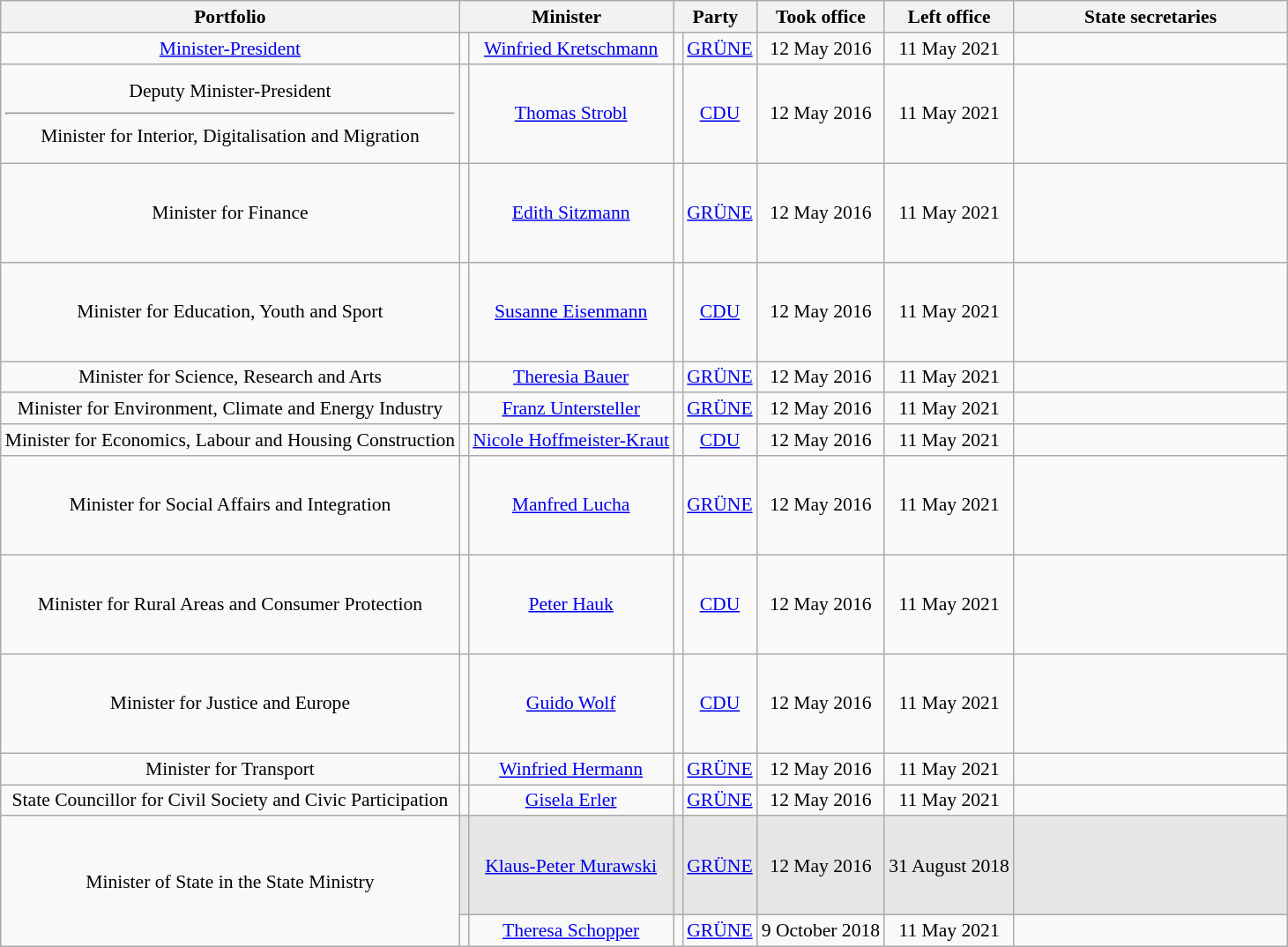<table class=wikitable style="text-align:center; font-size:90%">
<tr>
<th>Portfolio</th>
<th colspan=2>Minister</th>
<th colspan=2>Party</th>
<th>Took office</th>
<th>Left office</th>
<th style="width:200px">State secretaries</th>
</tr>
<tr>
<td><a href='#'>Minister-President</a><br></td>
<td></td>
<td><a href='#'>Winfried Kretschmann</a><br></td>
<td bgcolor=></td>
<td><a href='#'>GRÜNE</a></td>
<td>12 May 2016</td>
<td>11 May 2021</td>
<td></td>
</tr>
<tr style="height:75px">
<td>Deputy Minister-President<hr>Minister for Interior, Digitalisation and Migration<br></td>
<td></td>
<td><a href='#'>Thomas Strobl</a><br></td>
<td bgcolor=></td>
<td><a href='#'>CDU</a></td>
<td>12 May 2016</td>
<td>11 May 2021</td>
<td></td>
</tr>
<tr style="height:75px">
<td>Minister for Finance</td>
<td></td>
<td><a href='#'>Edith Sitzmann</a><br></td>
<td bgcolor=></td>
<td><a href='#'>GRÜNE</a></td>
<td>12 May 2016</td>
<td>11 May 2021</td>
<td></td>
</tr>
<tr style="height:75px">
<td>Minister for Education, Youth and Sport</td>
<td></td>
<td><a href='#'>Susanne Eisenmann</a><br></td>
<td bgcolor=></td>
<td><a href='#'>CDU</a></td>
<td>12 May 2016</td>
<td>11 May 2021</td>
<td></td>
</tr>
<tr>
<td>Minister for Science, Research and Arts</td>
<td></td>
<td><a href='#'>Theresia Bauer</a><br></td>
<td bgcolor=></td>
<td><a href='#'>GRÜNE</a></td>
<td>12 May 2016</td>
<td>11 May 2021</td>
<td></td>
</tr>
<tr>
<td>Minister for Environment, Climate and Energy Industry</td>
<td></td>
<td><a href='#'>Franz Untersteller</a><br></td>
<td bgcolor=></td>
<td><a href='#'>GRÜNE</a></td>
<td>12 May 2016</td>
<td>11 May 2021</td>
<td></td>
</tr>
<tr>
<td>Minister for Economics, Labour and Housing Construction</td>
<td></td>
<td><a href='#'>Nicole Hoffmeister-Kraut</a><br></td>
<td bgcolor=></td>
<td><a href='#'>CDU</a></td>
<td>12 May 2016</td>
<td>11 May 2021</td>
<td></td>
</tr>
<tr style="height:75px">
<td>Minister for Social Affairs and Integration</td>
<td></td>
<td><a href='#'>Manfred Lucha</a><br></td>
<td bgcolor=></td>
<td><a href='#'>GRÜNE</a></td>
<td>12 May 2016</td>
<td>11 May 2021</td>
<td></td>
</tr>
<tr style="height:75px">
<td>Minister for Rural Areas and Consumer Protection</td>
<td></td>
<td><a href='#'>Peter Hauk</a><br></td>
<td bgcolor=></td>
<td><a href='#'>CDU</a></td>
<td>12 May 2016</td>
<td>11 May 2021</td>
<td></td>
</tr>
<tr style="height:75px">
<td>Minister for Justice and Europe</td>
<td></td>
<td><a href='#'>Guido Wolf</a><br></td>
<td bgcolor=></td>
<td><a href='#'>CDU</a></td>
<td>12 May 2016</td>
<td>11 May 2021</td>
<td></td>
</tr>
<tr>
<td>Minister for Transport</td>
<td></td>
<td><a href='#'>Winfried Hermann</a><br></td>
<td bgcolor=></td>
<td><a href='#'>GRÜNE</a></td>
<td>12 May 2016</td>
<td>11 May 2021</td>
<td></td>
</tr>
<tr>
<td>State Councillor for Civil Society and Civic Participation</td>
<td></td>
<td><a href='#'>Gisela Erler</a><br></td>
<td bgcolor=></td>
<td><a href='#'>GRÜNE</a></td>
<td>12 May 2016</td>
<td>11 May 2021</td>
<td></td>
</tr>
<tr style="background-color:#E6E6E6; height:75px">
<td rowspan=2 style="background-color:#F8F9FA">Minister of State in the State Ministry</td>
<td></td>
<td><a href='#'>Klaus-Peter Murawski</a><br></td>
<td bgcolor=></td>
<td><a href='#'>GRÜNE</a></td>
<td>12 May 2016</td>
<td>31 August 2018</td>
<td></td>
</tr>
<tr>
<td></td>
<td><a href='#'>Theresa Schopper</a><br></td>
<td bgcolor=></td>
<td><a href='#'>GRÜNE</a></td>
<td>9 October 2018</td>
<td>11 May 2021</td>
<td></td>
</tr>
</table>
